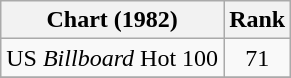<table class="wikitable">
<tr>
<th>Chart (1982)</th>
<th style="text-align:center;">Rank</th>
</tr>
<tr>
<td>US <em>Billboard</em> Hot 100</td>
<td style="text-align:center;">71</td>
</tr>
<tr>
</tr>
</table>
